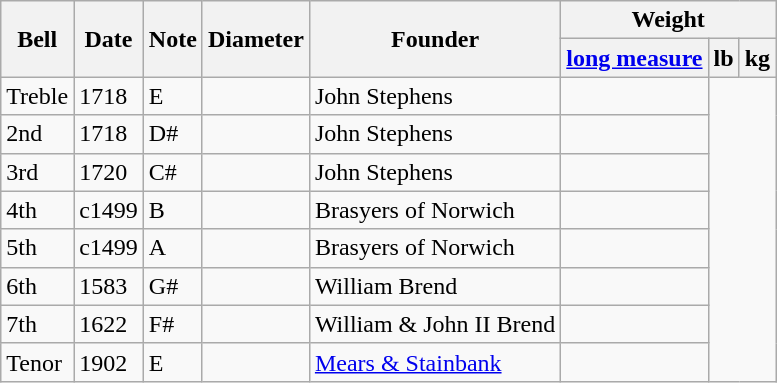<table class="wikitable sortable">
<tr>
<th rowspan=2>Bell</th>
<th rowspan=2>Date</th>
<th rowspan=2>Note</th>
<th rowspan=2>Diameter</th>
<th rowspan=2>Founder</th>
<th colspan=3>Weight</th>
</tr>
<tr>
<th><a href='#'>long measure</a></th>
<th>lb</th>
<th>kg</th>
</tr>
<tr>
<td>Treble</td>
<td>1718</td>
<td>E</td>
<td></td>
<td>John Stephens</td>
<td></td>
</tr>
<tr>
<td>2nd</td>
<td>1718</td>
<td>D#</td>
<td></td>
<td>John Stephens</td>
<td></td>
</tr>
<tr>
<td>3rd</td>
<td>1720</td>
<td>C#</td>
<td></td>
<td>John Stephens</td>
<td></td>
</tr>
<tr>
<td>4th</td>
<td>c1499</td>
<td>B</td>
<td></td>
<td>Brasyers of Norwich</td>
<td></td>
</tr>
<tr>
<td>5th</td>
<td>c1499</td>
<td>A</td>
<td></td>
<td>Brasyers of Norwich</td>
<td></td>
</tr>
<tr>
<td>6th</td>
<td>1583</td>
<td>G#</td>
<td></td>
<td>William Brend</td>
<td></td>
</tr>
<tr>
<td>7th</td>
<td>1622</td>
<td>F#</td>
<td></td>
<td>William & John II Brend</td>
<td></td>
</tr>
<tr>
<td>Tenor</td>
<td>1902</td>
<td>E</td>
<td></td>
<td><a href='#'>Mears & Stainbank</a></td>
<td></td>
</tr>
</table>
